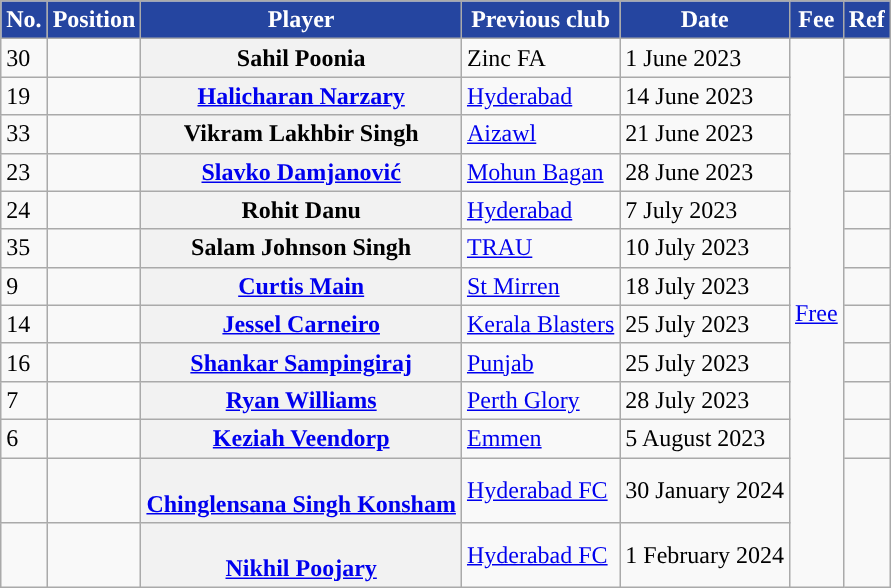<table class="wikitable plainrowheaders" style="text-align:center; text-align:left">
<tr>
<th style="background:#2545A0; color:#FFFFFF; ">No.</th>
<th scope="col" style="background:#2545A0; color:#FFFFFF; ">Position</th>
<th scope="col" style="background:#2545A0; color:#FFFFFF; ">Player</th>
<th scope="col" style="background:#2545A0; color:#FFFFFF; ">Previous club</th>
<th scope="col" style="background:#2545A0; color:#FFFFFF; ">Date</th>
<th scope="col" style="background:#2545A0; color:#FFFFFF; ">Fee</th>
<th scope="col" style="background:#2545A0; color:#FFFFFF; ">Ref</th>
</tr>
<tr>
<td>30</td>
<td></td>
<th scope="row"> Sahil Poonia</th>
<td> Zinc FA</td>
<td>1 June 2023</td>
<td rowspan="25"><a href='#'>Free</a></td>
<td></td>
</tr>
<tr>
<td>19</td>
<td></td>
<th scope="row"> <a href='#'>Halicharan Narzary</a></th>
<td> <a href='#'>Hyderabad</a></td>
<td>14 June 2023</td>
<td></td>
</tr>
<tr>
<td>33</td>
<td></td>
<th scope="row"> Vikram Lakhbir Singh</th>
<td> <a href='#'>Aizawl</a></td>
<td>21 June 2023</td>
<td></td>
</tr>
<tr>
<td>23</td>
<td></td>
<th scope="row"> <a href='#'>Slavko Damjanović</a></th>
<td> <a href='#'>Mohun Bagan</a></td>
<td>28 June 2023</td>
<td></td>
</tr>
<tr>
<td>24</td>
<td></td>
<th scope="row"> Rohit Danu</th>
<td> <a href='#'>Hyderabad</a></td>
<td>7 July 2023</td>
<td></td>
</tr>
<tr>
<td>35</td>
<td></td>
<th scope="row"> Salam Johnson Singh</th>
<td> <a href='#'>TRAU</a></td>
<td>10 July 2023</td>
<td></td>
</tr>
<tr>
<td>9</td>
<td></td>
<th scope="row"> <a href='#'>Curtis Main</a></th>
<td> <a href='#'>St Mirren</a></td>
<td>18 July 2023</td>
<td></td>
</tr>
<tr>
<td>14</td>
<td></td>
<th scope="row"> <a href='#'>Jessel Carneiro</a></th>
<td> <a href='#'>Kerala Blasters</a></td>
<td>25 July 2023</td>
<td></td>
</tr>
<tr>
<td>16</td>
<td></td>
<th scope="row"> <a href='#'>Shankar Sampingiraj</a></th>
<td> <a href='#'>Punjab</a></td>
<td>25 July 2023</td>
<td></td>
</tr>
<tr>
<td>7</td>
<td></td>
<th scope="row"> <a href='#'>Ryan Williams</a></th>
<td> <a href='#'>Perth Glory</a></td>
<td>28 July 2023</td>
<td></td>
</tr>
<tr>
<td>6</td>
<td></td>
<th scope="row"> <a href='#'>Keziah Veendorp</a></th>
<td> <a href='#'>Emmen</a></td>
<td>5 August 2023</td>
<td></td>
</tr>
<tr>
<td></td>
<td></td>
<th scope="row"><br><a href='#'>Chinglensana Singh Konsham</a></th>
<td> <a href='#'>Hyderabad FC</a></td>
<td>30 January 2024</td>
</tr>
<tr>
<td></td>
<td></td>
<th scope="row"><br><a href='#'>Nikhil Poojary</a></th>
<td> <a href='#'>Hyderabad FC</a></td>
<td>1 February 2024</td>
</tr>
</table>
